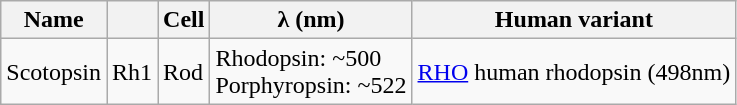<table class="wikitable">
<tr>
<th>Name</th>
<th></th>
<th>Cell</th>
<th>λ (nm)</th>
<th>Human variant</th>
</tr>
<tr>
<td>Scotopsin</td>
<td>Rh1</td>
<td>Rod</td>
<td>Rhodopsin: ~500<br>Porphyropsin: ~522</td>
<td><a href='#'>RHO</a> human rhodopsin (498nm)</td>
</tr>
</table>
